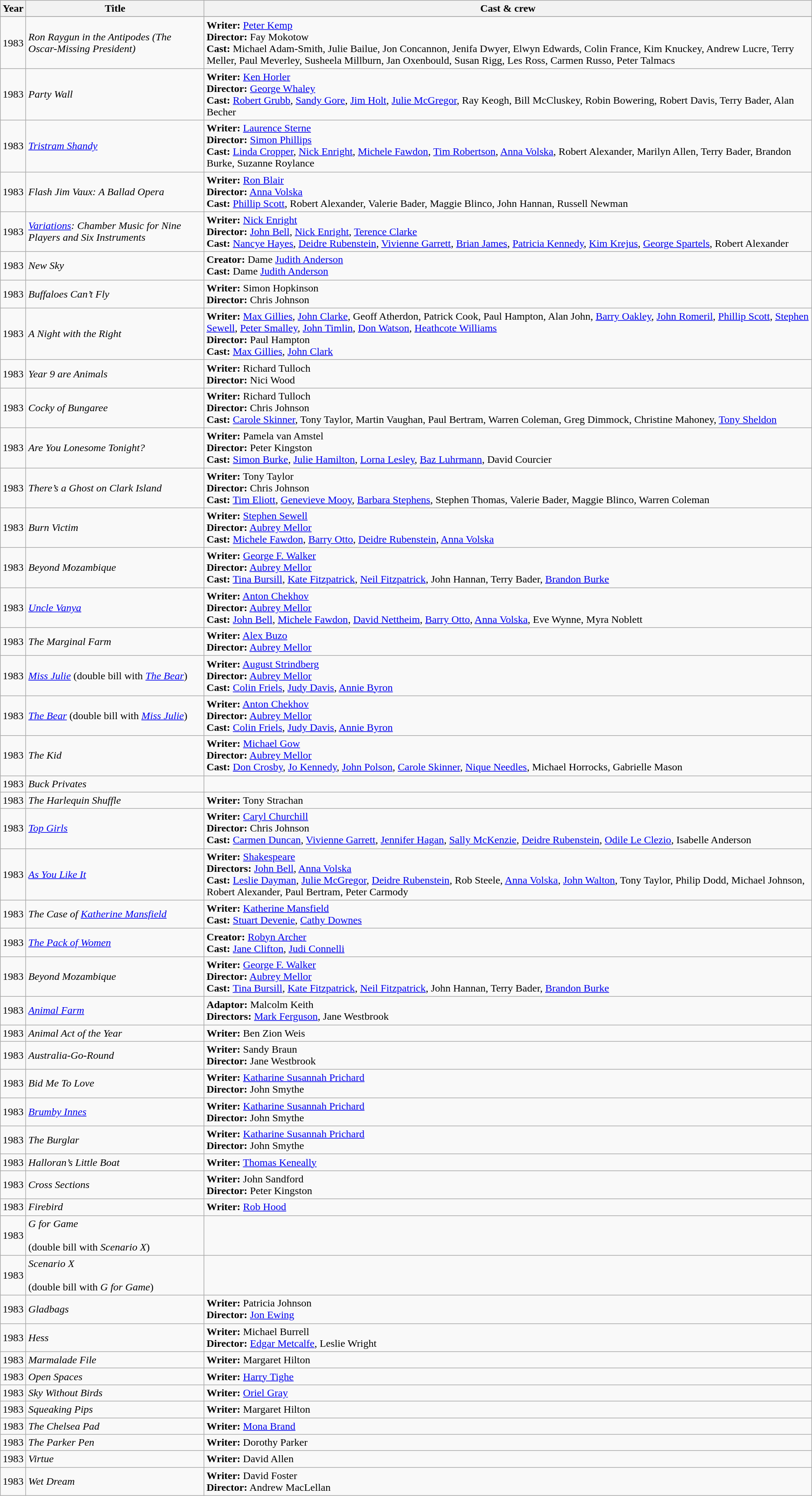<table class="wikitable sortable">
<tr>
<th>Year</th>
<th>Title</th>
<th>Cast & crew</th>
</tr>
<tr>
</tr>
<tr>
<td>1983</td>
<td><em>Ron Raygun in the Antipodes (The Oscar-Missing President)</em></td>
<td><strong>Writer:</strong> <a href='#'>Peter Kemp</a><br><strong>Director:</strong> Fay Mokotow<br><strong>Cast:</strong> Michael Adam-Smith, Julie Bailue, Jon Concannon, Jenifa Dwyer, Elwyn Edwards, Colin France, Kim Knuckey, Andrew Lucre, Terry Meller, Paul Meverley, Susheela Millburn, Jan Oxenbould, Susan Rigg, Les Ross, Carmen Russo, Peter Talmacs</td>
</tr>
<tr>
<td>1983</td>
<td><em>Party Wall</em></td>
<td><strong>Writer:</strong> <a href='#'>Ken Horler</a><br><strong>Director:</strong> <a href='#'>George Whaley</a><br><strong>Cast:</strong> <a href='#'>Robert Grubb</a>, <a href='#'>Sandy Gore</a>, <a href='#'>Jim Holt</a>, <a href='#'>Julie McGregor</a>, Ray Keogh, Bill McCluskey, Robin Bowering, Robert Davis, Terry Bader, Alan Becher</td>
</tr>
<tr>
<td>1983</td>
<td><em><a href='#'>Tristram Shandy</a></em></td>
<td><strong>Writer:</strong> <a href='#'>Laurence Sterne</a><br><strong>Director:</strong> <a href='#'>Simon Phillips</a><br><strong>Cast:</strong> <a href='#'>Linda Cropper</a>, <a href='#'>Nick Enright</a>, <a href='#'>Michele Fawdon</a>, <a href='#'>Tim Robertson</a>, <a href='#'>Anna Volska</a>, Robert Alexander, Marilyn Allen, Terry Bader, Brandon Burke, Suzanne Roylance</td>
</tr>
<tr>
<td>1983</td>
<td><em>Flash Jim Vaux: A Ballad Opera</em></td>
<td><strong>Writer:</strong> <a href='#'>Ron Blair</a><br><strong>Director:</strong> <a href='#'>Anna Volska</a><br><strong>Cast:</strong> <a href='#'>Phillip Scott</a>, Robert Alexander, Valerie Bader, Maggie Blinco, John Hannan, Russell Newman</td>
</tr>
<tr>
<td>1983</td>
<td><em><a href='#'>Variations</a>: Chamber Music for Nine Players and Six Instruments</em></td>
<td><strong>Writer:</strong> <a href='#'>Nick Enright</a><br><strong>Director:</strong> <a href='#'>John Bell</a>, <a href='#'>Nick Enright</a>, <a href='#'>Terence Clarke</a><br><strong>Cast:</strong> <a href='#'>Nancye Hayes</a>, <a href='#'>Deidre Rubenstein</a>, <a href='#'>Vivienne Garrett</a>, <a href='#'>Brian James</a>, <a href='#'>Patricia Kennedy</a>, <a href='#'>Kim Krejus</a>, <a href='#'>George Spartels</a>, Robert Alexander</td>
</tr>
<tr>
<td>1983</td>
<td><em>New Sky</em></td>
<td><strong>Creator:</strong> Dame <a href='#'>Judith Anderson</a><br><strong>Cast:</strong> Dame <a href='#'>Judith Anderson</a></td>
</tr>
<tr>
<td>1983</td>
<td><em>Buffaloes Can’t Fly</em></td>
<td><strong>Writer:</strong> Simon Hopkinson<br><strong>Director:</strong> Chris Johnson</td>
</tr>
<tr>
<td>1983</td>
<td><em>A Night with the Right</em></td>
<td><strong>Writer:</strong> <a href='#'>Max Gillies</a>, <a href='#'>John Clarke</a>, Geoff Atherdon, Patrick Cook, Paul Hampton, Alan John, <a href='#'>Barry Oakley</a>, <a href='#'>John Romeril</a>, <a href='#'>Phillip Scott</a>, <a href='#'>Stephen Sewell</a>, <a href='#'>Peter Smalley</a>, <a href='#'>John Timlin</a>, <a href='#'>Don Watson</a>, <a href='#'>Heathcote Williams</a><br><strong>Director:</strong> Paul Hampton<br><strong>Cast:</strong> <a href='#'>Max Gillies</a>, <a href='#'>John Clark</a></td>
</tr>
<tr>
<td>1983</td>
<td><em>Year 9 are Animals</em></td>
<td><strong>Writer:</strong> Richard Tulloch<br><strong>Director:</strong> Nici Wood</td>
</tr>
<tr>
<td>1983</td>
<td><em>Cocky of Bungaree</em></td>
<td><strong>Writer:</strong> Richard Tulloch<br><strong>Director:</strong> Chris Johnson<br><strong>Cast:</strong> <a href='#'>Carole Skinner</a>, Tony Taylor, Martin Vaughan, Paul Bertram, Warren Coleman, Greg Dimmock, Christine Mahoney, <a href='#'>Tony Sheldon</a></td>
</tr>
<tr>
<td>1983</td>
<td><em>Are You Lonesome Tonight?</em></td>
<td><strong>Writer:</strong> Pamela van Amstel<br><strong>Director:</strong> Peter Kingston<br><strong>Cast:</strong> <a href='#'>Simon Burke</a>, <a href='#'>Julie Hamilton</a>, <a href='#'>Lorna Lesley</a>, <a href='#'>Baz Luhrmann</a>, David Courcier</td>
</tr>
<tr>
<td>1983</td>
<td><em>There’s a Ghost on Clark Island </em></td>
<td><strong>Writer:</strong> Tony Taylor<br><strong>Director:</strong> Chris Johnson<br><strong>Cast:</strong> <a href='#'>Tim Eliott</a>, <a href='#'>Genevieve Mooy</a>, <a href='#'>Barbara Stephens</a>, Stephen Thomas, Valerie Bader, Maggie Blinco, Warren Coleman</td>
</tr>
<tr>
<td>1983</td>
<td><em>Burn Victim</em></td>
<td><strong>Writer:</strong> <a href='#'>Stephen Sewell</a><br><strong>Director:</strong> <a href='#'>Aubrey Mellor</a><br><strong>Cast:</strong> <a href='#'>Michele Fawdon</a>, <a href='#'>Barry Otto</a>, <a href='#'>Deidre Rubenstein</a>, <a href='#'>Anna Volska</a></td>
</tr>
<tr>
<td>1983</td>
<td><em>Beyond Mozambique</em></td>
<td><strong>Writer:</strong> <a href='#'>George F. Walker</a><br><strong>Director:</strong> <a href='#'>Aubrey Mellor</a><br><strong>Cast:</strong> <a href='#'>Tina Bursill</a>, <a href='#'>Kate Fitzpatrick</a>, <a href='#'>Neil Fitzpatrick</a>, John Hannan, Terry Bader, <a href='#'>Brandon Burke</a></td>
</tr>
<tr>
<td>1983</td>
<td><em><a href='#'>Uncle Vanya</a></em></td>
<td><strong>Writer:</strong> <a href='#'>Anton Chekhov</a><br><strong>Director:</strong> <a href='#'>Aubrey Mellor</a><br><strong>Cast:</strong> <a href='#'>John Bell</a>, <a href='#'>Michele Fawdon</a>, <a href='#'>David Nettheim</a>, <a href='#'>Barry Otto</a>, <a href='#'>Anna Volska</a>, Eve Wynne, Myra Noblett</td>
</tr>
<tr>
<td>1983</td>
<td><em>The Marginal Farm</em></td>
<td><strong>Writer:</strong> <a href='#'>Alex Buzo</a><br><strong>Director:</strong> <a href='#'>Aubrey Mellor</a></td>
</tr>
<tr>
<td>1983</td>
<td><em><a href='#'>Miss Julie</a></em> (double bill with <em><a href='#'>The Bear</a></em>)</td>
<td><strong>Writer:</strong> <a href='#'>August Strindberg</a><br><strong>Director:</strong> <a href='#'>Aubrey Mellor</a><br><strong>Cast:</strong> <a href='#'>Colin Friels</a>, <a href='#'>Judy Davis</a>, <a href='#'>Annie Byron</a></td>
</tr>
<tr>
<td>1983</td>
<td><em><a href='#'>The Bear</a></em> (double bill with <em><a href='#'>Miss Julie</a></em>)</td>
<td><strong>Writer:</strong> <a href='#'>Anton Chekhov</a><br><strong>Director:</strong> <a href='#'>Aubrey Mellor</a><br><strong>Cast:</strong> <a href='#'>Colin Friels</a>, <a href='#'>Judy Davis</a>, <a href='#'>Annie Byron</a></td>
</tr>
<tr>
<td>1983</td>
<td><em>The Kid</em></td>
<td><strong>Writer:</strong> <a href='#'>Michael Gow</a><br><strong>Director:</strong> <a href='#'>Aubrey Mellor</a><br><strong>Cast:</strong> <a href='#'>Don Crosby</a>, <a href='#'>Jo Kennedy</a>, <a href='#'>John Polson</a>, <a href='#'>Carole Skinner</a>, <a href='#'>Nique Needles</a>, Michael Horrocks, Gabrielle Mason</td>
</tr>
<tr>
<td>1983</td>
<td><em>Buck Privates</em></td>
<td></td>
</tr>
<tr>
<td>1983</td>
<td><em>The Harlequin Shuffle</em></td>
<td><strong>Writer:</strong> Tony Strachan</td>
</tr>
<tr>
<td>1983</td>
<td><em><a href='#'>Top Girls</a></em></td>
<td><strong>Writer:</strong> <a href='#'>Caryl Churchill</a><br><strong>Director:</strong> Chris Johnson<br><strong>Cast:</strong> <a href='#'>Carmen Duncan</a>, <a href='#'>Vivienne Garrett</a>, <a href='#'>Jennifer Hagan</a>, <a href='#'>Sally McKenzie</a>, <a href='#'>Deidre Rubenstein</a>, <a href='#'>Odile Le Clezio</a>, Isabelle Anderson</td>
</tr>
<tr>
<td>1983</td>
<td><em><a href='#'>As You Like It</a></em></td>
<td><strong>Writer:</strong> <a href='#'>Shakespeare</a><br><strong>Directors:</strong> <a href='#'>John Bell</a>, <a href='#'>Anna Volska</a><br><strong>Cast:</strong> <a href='#'>Leslie Dayman</a>, <a href='#'>Julie McGregor</a>, <a href='#'>Deidre Rubenstein</a>, Rob Steele, <a href='#'>Anna Volska</a>, <a href='#'>John Walton</a>, Tony Taylor,  Philip Dodd, Michael Johnson, Robert Alexander, Paul Bertram, Peter Carmody</td>
</tr>
<tr>
<td>1983</td>
<td><em>The Case of <a href='#'>Katherine Mansfield</a></em></td>
<td><strong>Writer:</strong> <a href='#'>Katherine Mansfield</a><br><strong>Cast:</strong> <a href='#'>Stuart Devenie</a>, <a href='#'>Cathy Downes</a></td>
</tr>
<tr>
<td>1983</td>
<td><em><a href='#'>The Pack of Women</a></em></td>
<td><strong>Creator:</strong> <a href='#'>Robyn Archer</a><br><strong>Cast:</strong> <a href='#'>Jane Clifton</a>, <a href='#'>Judi Connelli</a></td>
</tr>
<tr>
<td>1983</td>
<td><em>Beyond Mozambique</em></td>
<td><strong>Writer:</strong> <a href='#'>George F. Walker</a><br><strong>Director:</strong> <a href='#'>Aubrey Mellor</a><br><strong>Cast:</strong> <a href='#'>Tina Bursill</a>, <a href='#'>Kate Fitzpatrick</a>, <a href='#'>Neil Fitzpatrick</a>, John Hannan, Terry Bader, <a href='#'>Brandon Burke</a></td>
</tr>
<tr>
<td>1983</td>
<td><em><a href='#'>Animal Farm</a></em></td>
<td><strong>Adaptor:</strong> Malcolm Keith<br><strong>Directors:</strong> <a href='#'>Mark Ferguson</a>, Jane Westbrook</td>
</tr>
<tr>
<td>1983</td>
<td><em>Animal Act of the Year</em></td>
<td><strong>Writer:</strong> Ben Zion Weis</td>
</tr>
<tr>
<td>1983</td>
<td><em>Australia-Go-Round</em></td>
<td><strong>Writer:</strong> Sandy Braun<br><strong>Director:</strong> Jane Westbrook</td>
</tr>
<tr>
<td>1983</td>
<td><em>Bid Me To Love</em></td>
<td><strong>Writer:</strong> <a href='#'>Katharine Susannah Prichard</a><br><strong>Director:</strong> John Smythe</td>
</tr>
<tr>
<td>1983</td>
<td><em><a href='#'>Brumby Innes</a></em></td>
<td><strong>Writer:</strong> <a href='#'>Katharine Susannah Prichard</a><br><strong>Director:</strong> John Smythe</td>
</tr>
<tr>
<td>1983</td>
<td><em>The Burglar</em></td>
<td><strong>Writer:</strong> <a href='#'>Katharine Susannah Prichard</a><br><strong>Director:</strong> John Smythe</td>
</tr>
<tr>
<td>1983</td>
<td><em>Halloran’s Little Boat</em></td>
<td><strong>Writer:</strong> <a href='#'>Thomas Keneally</a></td>
</tr>
<tr>
<td>1983</td>
<td><em>Cross Sections</em></td>
<td><strong>Writer:</strong> John Sandford<br><strong>Director:</strong> Peter Kingston</td>
</tr>
<tr>
<td>1983</td>
<td><em>Firebird</em></td>
<td><strong>Writer:</strong> <a href='#'>Rob Hood</a></td>
</tr>
<tr>
<td>1983</td>
<td><em>G for Game</em><br><br>(double bill with <em>Scenario X</em>)</td>
<td></td>
</tr>
<tr>
<td>1983</td>
<td><em>Scenario X</em><br><br>(double bill with <em>G for Game</em>)</td>
<td></td>
</tr>
<tr>
<td>1983</td>
<td><em>Gladbags</em></td>
<td><strong>Writer:</strong> Patricia Johnson<br><strong>Director:</strong> <a href='#'>Jon Ewing</a></td>
</tr>
<tr>
<td>1983</td>
<td><em>Hess</em></td>
<td><strong>Writer:</strong> Michael Burrell<br><strong>Director:</strong> <a href='#'>Edgar Metcalfe</a>, Leslie Wright</td>
</tr>
<tr>
<td>1983</td>
<td><em>Marmalade File</em></td>
<td><strong>Writer:</strong> Margaret Hilton</td>
</tr>
<tr>
<td>1983</td>
<td><em>Open Spaces</em></td>
<td><strong>Writer:</strong> <a href='#'>Harry Tighe</a></td>
</tr>
<tr>
<td>1983</td>
<td><em>Sky Without Birds</em></td>
<td><strong>Writer:</strong> <a href='#'>Oriel Gray</a></td>
</tr>
<tr>
<td>1983</td>
<td><em>Squeaking Pips</em></td>
<td><strong>Writer:</strong> Margaret Hilton</td>
</tr>
<tr>
<td>1983</td>
<td><em>The Chelsea Pad</em></td>
<td><strong>Writer:</strong> <a href='#'>Mona Brand</a></td>
</tr>
<tr>
<td>1983</td>
<td><em>The Parker Pen</em></td>
<td><strong>Writer:</strong> Dorothy Parker</td>
</tr>
<tr>
<td>1983</td>
<td><em>Virtue</em></td>
<td><strong>Writer:</strong> David Allen</td>
</tr>
<tr>
<td>1983</td>
<td><em>Wet Dream</em></td>
<td><strong>Writer:</strong> David Foster<br><strong>Director:</strong> Andrew MacLellan</td>
</tr>
</table>
